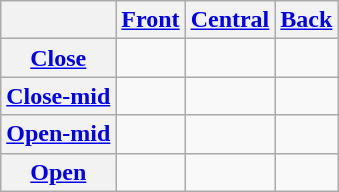<table class="wikitable" style="text-align:center">
<tr>
<th></th>
<th><a href='#'>Front</a></th>
<th><a href='#'>Central</a></th>
<th><a href='#'>Back</a></th>
</tr>
<tr>
<th><a href='#'>Close</a></th>
<td> </td>
<td> </td>
<td> </td>
</tr>
<tr>
<th><a href='#'>Close-mid</a></th>
<td> </td>
<td></td>
<td> </td>
</tr>
<tr>
<th><a href='#'>Open-mid</a></th>
<td> </td>
<td></td>
<td> </td>
</tr>
<tr>
<th><a href='#'>Open</a></th>
<td></td>
<td> </td>
<td></td>
</tr>
</table>
